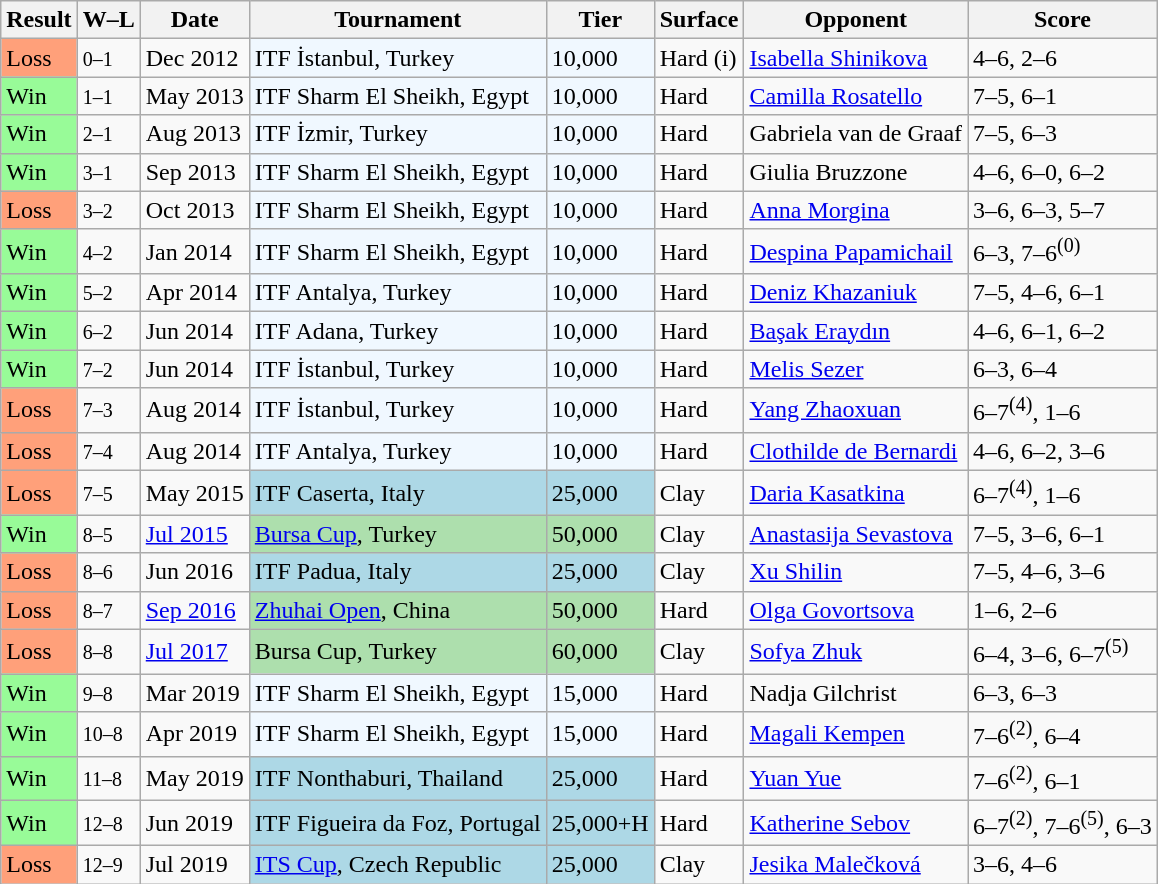<table class="sortable wikitable">
<tr>
<th>Result</th>
<th class="unsortable">W–L</th>
<th>Date</th>
<th>Tournament</th>
<th>Tier</th>
<th>Surface</th>
<th>Opponent</th>
<th class="unsortable">Score</th>
</tr>
<tr>
<td bgcolor="FFA07A">Loss</td>
<td><small>0–1</small></td>
<td>Dec 2012</td>
<td bgcolor=#f0f8ff>ITF İstanbul, Turkey</td>
<td bgcolor=#f0f8ff>10,000</td>
<td>Hard (i)</td>
<td> <a href='#'>Isabella Shinikova</a></td>
<td>4–6, 2–6</td>
</tr>
<tr>
<td style="background:#98fb98;">Win</td>
<td><small>1–1</small></td>
<td>May 2013</td>
<td bgcolor=#f0f8ff>ITF Sharm El Sheikh, Egypt</td>
<td bgcolor=#f0f8ff>10,000</td>
<td>Hard</td>
<td> <a href='#'>Camilla Rosatello</a></td>
<td>7–5, 6–1</td>
</tr>
<tr>
<td style="background:#98fb98;">Win</td>
<td><small>2–1</small></td>
<td>Aug 2013</td>
<td bgcolor=#f0f8ff>ITF İzmir, Turkey</td>
<td bgcolor=#f0f8ff>10,000</td>
<td>Hard</td>
<td> Gabriela van de Graaf</td>
<td>7–5, 6–3</td>
</tr>
<tr>
<td style="background:#98fb98;">Win</td>
<td><small>3–1</small></td>
<td>Sep 2013</td>
<td bgcolor=#f0f8ff>ITF Sharm El Sheikh, Egypt</td>
<td bgcolor=#f0f8ff>10,000</td>
<td>Hard</td>
<td> Giulia Bruzzone</td>
<td>4–6, 6–0, 6–2</td>
</tr>
<tr>
<td bgcolor="FFA07A">Loss</td>
<td><small>3–2</small></td>
<td>Oct 2013</td>
<td bgcolor=#f0f8ff>ITF Sharm El Sheikh, Egypt</td>
<td bgcolor=#f0f8ff>10,000</td>
<td>Hard</td>
<td> <a href='#'>Anna Morgina</a></td>
<td>3–6, 6–3, 5–7</td>
</tr>
<tr>
<td style="background:#98fb98;">Win</td>
<td><small>4–2</small></td>
<td>Jan 2014</td>
<td bgcolor=#f0f8ff>ITF Sharm El Sheikh, Egypt</td>
<td bgcolor=#f0f8ff>10,000</td>
<td>Hard</td>
<td> <a href='#'>Despina Papamichail</a></td>
<td>6–3, 7–6<sup>(0)</sup></td>
</tr>
<tr>
<td style="background:#98fb98;">Win</td>
<td><small>5–2</small></td>
<td>Apr 2014</td>
<td bgcolor=#f0f8ff>ITF Antalya, Turkey</td>
<td bgcolor=#f0f8ff>10,000</td>
<td>Hard</td>
<td> <a href='#'>Deniz Khazaniuk</a></td>
<td>7–5, 4–6, 6–1</td>
</tr>
<tr>
<td style="background:#98fb98;">Win</td>
<td><small>6–2</small></td>
<td>Jun 2014</td>
<td bgcolor=#f0f8ff>ITF Adana, Turkey</td>
<td bgcolor=#f0f8ff>10,000</td>
<td>Hard</td>
<td> <a href='#'>Başak Eraydın</a></td>
<td>4–6, 6–1, 6–2</td>
</tr>
<tr>
<td style="background:#98fb98;">Win</td>
<td><small>7–2</small></td>
<td>Jun 2014</td>
<td bgcolor=#f0f8ff>ITF İstanbul, Turkey</td>
<td bgcolor=#f0f8ff>10,000</td>
<td>Hard</td>
<td> <a href='#'>Melis Sezer</a></td>
<td>6–3, 6–4</td>
</tr>
<tr>
<td bgcolor="FFA07A">Loss</td>
<td><small>7–3</small></td>
<td>Aug 2014</td>
<td bgcolor=#f0f8ff>ITF İstanbul, Turkey</td>
<td bgcolor=#f0f8ff>10,000</td>
<td>Hard</td>
<td> <a href='#'>Yang Zhaoxuan</a></td>
<td>6–7<sup>(4)</sup>, 1–6</td>
</tr>
<tr>
<td bgcolor="FFA07A">Loss</td>
<td><small>7–4</small></td>
<td>Aug 2014</td>
<td bgcolor=#f0f8ff>ITF Antalya, Turkey</td>
<td bgcolor=#f0f8ff>10,000</td>
<td>Hard</td>
<td> <a href='#'>Clothilde de Bernardi</a></td>
<td>4–6, 6–2, 3–6</td>
</tr>
<tr>
<td bgcolor="FFA07A">Loss</td>
<td><small>7–5</small></td>
<td>May 2015</td>
<td style="background:lightblue;">ITF Caserta, Italy</td>
<td style="background:lightblue;">25,000</td>
<td>Clay</td>
<td> <a href='#'>Daria Kasatkina</a></td>
<td>6–7<sup>(4)</sup>, 1–6</td>
</tr>
<tr>
<td style="background:#98fb98;">Win</td>
<td><small>8–5</small></td>
<td><a href='#'>Jul 2015</a></td>
<td style="background:#addfad;"><a href='#'>Bursa Cup</a>, Turkey</td>
<td style="background:#addfad;">50,000</td>
<td>Clay</td>
<td> <a href='#'>Anastasija Sevastova</a></td>
<td>7–5, 3–6, 6–1</td>
</tr>
<tr>
<td bgcolor="FFA07A">Loss</td>
<td><small>8–6</small></td>
<td>Jun 2016</td>
<td style="background:lightblue;">ITF Padua, Italy</td>
<td style="background:lightblue;">25,000</td>
<td>Clay</td>
<td> <a href='#'>Xu Shilin</a></td>
<td>7–5, 4–6, 3–6</td>
</tr>
<tr>
<td bgcolor="FFA07A">Loss</td>
<td><small>8–7</small></td>
<td><a href='#'>Sep 2016</a></td>
<td style="background:#addfad;"><a href='#'>Zhuhai Open</a>, China</td>
<td style="background:#addfad;">50,000</td>
<td>Hard</td>
<td> <a href='#'>Olga Govortsova</a></td>
<td>1–6, 2–6</td>
</tr>
<tr>
<td bgcolor="FFA07A">Loss</td>
<td><small>8–8</small></td>
<td><a href='#'>Jul 2017</a></td>
<td style="background:#addfad;">Bursa Cup, Turkey</td>
<td style="background:#addfad;">60,000</td>
<td>Clay</td>
<td> <a href='#'>Sofya Zhuk</a></td>
<td>6–4, 3–6, 6–7<sup>(5)</sup></td>
</tr>
<tr>
<td style="background:#98fb98;">Win</td>
<td><small>9–8</small></td>
<td>Mar 2019</td>
<td style="background:#f0f8ff;">ITF Sharm El Sheikh, Egypt</td>
<td style="background:#f0f8ff;">15,000</td>
<td>Hard</td>
<td> Nadja Gilchrist</td>
<td>6–3, 6–3</td>
</tr>
<tr>
<td style="background:#98fb98;">Win</td>
<td><small>10–8</small></td>
<td>Apr 2019</td>
<td style="background:#f0f8ff;">ITF Sharm El Sheikh, Egypt</td>
<td style="background:#f0f8ff;">15,000</td>
<td>Hard</td>
<td> <a href='#'>Magali Kempen</a></td>
<td>7–6<sup>(2)</sup>, 6–4</td>
</tr>
<tr>
<td style="background:#98fb98;">Win</td>
<td><small>11–8</small></td>
<td>May 2019</td>
<td style="background:lightblue;">ITF Nonthaburi, Thailand</td>
<td style="background:lightblue;">25,000</td>
<td>Hard</td>
<td> <a href='#'>Yuan Yue</a></td>
<td>7–6<sup>(2)</sup>, 6–1</td>
</tr>
<tr>
<td style="background:#98fb98;">Win</td>
<td><small>12–8</small></td>
<td>Jun 2019</td>
<td style="background:lightblue;">ITF Figueira da Foz, Portugal</td>
<td style="background:lightblue;">25,000+H</td>
<td>Hard</td>
<td> <a href='#'>Katherine Sebov</a></td>
<td>6–7<sup>(2)</sup>, 7–6<sup>(5)</sup>, 6–3</td>
</tr>
<tr>
<td bgcolor="FFA07A">Loss</td>
<td><small>12–9</small></td>
<td>Jul 2019</td>
<td style="background:lightblue;"><a href='#'>ITS Cup</a>, Czech Republic</td>
<td style="background:lightblue;">25,000</td>
<td>Clay</td>
<td> <a href='#'>Jesika Malečková</a></td>
<td>3–6, 4–6</td>
</tr>
</table>
